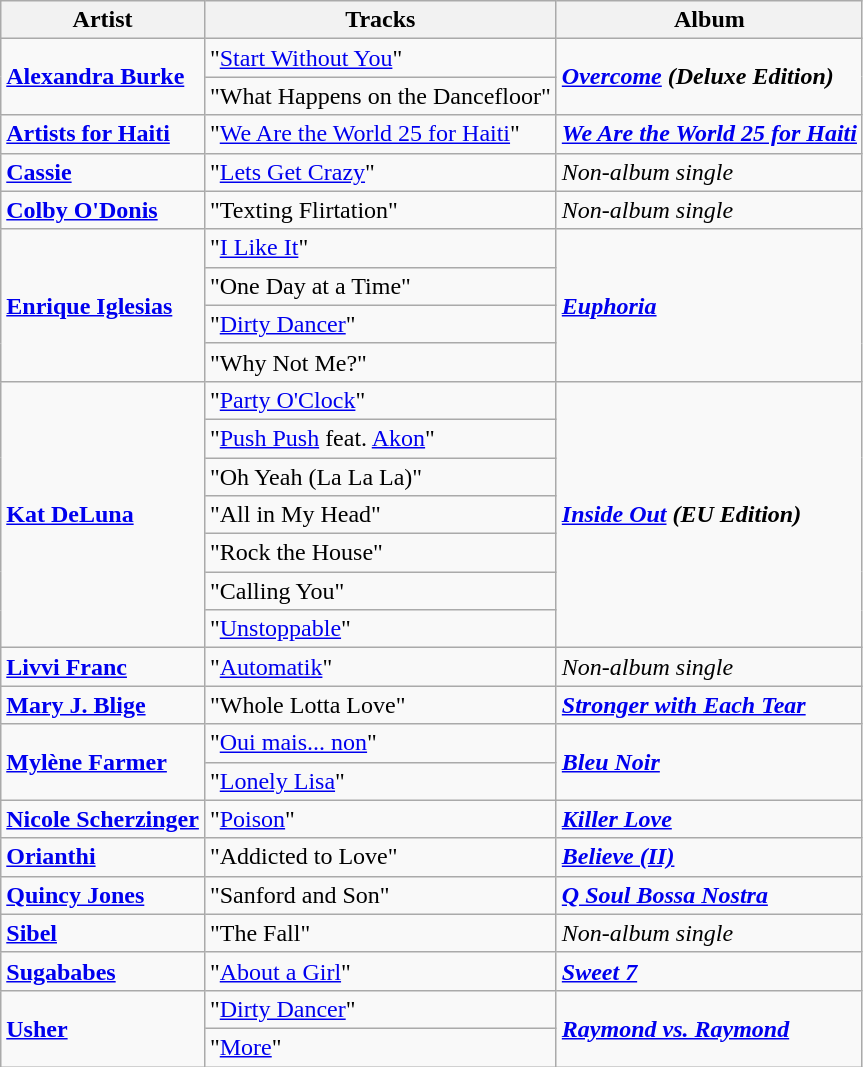<table class="wikitable">
<tr>
<th rowspan="1">Artist</th>
<th rowspan="1">Tracks</th>
<th rowspan="1">Album</th>
</tr>
<tr>
<td rowspan="2"><strong><a href='#'>Alexandra Burke</a></strong></td>
<td>"<a href='#'>Start Without You</a>" </td>
<td rowspan="2"><strong><em><a href='#'>Overcome</a> (Deluxe Edition)</em></strong></td>
</tr>
<tr>
<td>"What Happens on the Dancefloor" </td>
</tr>
<tr>
<td><strong><a href='#'>Artists for Haiti</a></strong></td>
<td>"<a href='#'>We Are the World 25 for Haiti</a>"</td>
<td><strong><em><a href='#'>We Are the World 25 for Haiti</a></em></strong></td>
</tr>
<tr>
<td><strong><a href='#'>Cassie</a></strong></td>
<td>"<a href='#'>Lets Get Crazy</a>" </td>
<td><em>Non-album single</em></td>
</tr>
<tr>
<td><strong><a href='#'>Colby O'Donis</a></strong></td>
<td>"Texting Flirtation"</td>
<td><em>Non-album single</em></td>
</tr>
<tr>
<td rowspan="4"><strong><a href='#'>Enrique Iglesias</a></strong></td>
<td>"<a href='#'>I Like It</a>" </td>
<td rowspan="4"><strong><em><a href='#'>Euphoria</a></em></strong></td>
</tr>
<tr>
<td>"One Day at a Time" </td>
</tr>
<tr>
<td>"<a href='#'>Dirty Dancer</a>" </td>
</tr>
<tr>
<td>"Why Not Me?"</td>
</tr>
<tr>
<td rowspan="7"><strong><a href='#'>Kat DeLuna</a></strong></td>
<td>"<a href='#'>Party O'Clock</a>"</td>
<td rowspan="7"><strong><em><a href='#'>Inside Out</a> (EU Edition)</em></strong></td>
</tr>
<tr>
<td>"<a href='#'>Push Push</a> feat. <a href='#'>Akon</a>"</td>
</tr>
<tr>
<td>"Oh Yeah (La La La)" </td>
</tr>
<tr>
<td>"All in My Head"</td>
</tr>
<tr>
<td>"Rock the House"</td>
</tr>
<tr>
<td>"Calling You"</td>
</tr>
<tr>
<td>"<a href='#'>Unstoppable</a>" </td>
</tr>
<tr>
<td><strong><a href='#'>Livvi Franc</a></strong></td>
<td>"<a href='#'>Automatik</a>"</td>
<td><em>Non-album single</em></td>
</tr>
<tr>
<td><strong><a href='#'>Mary J. Blige</a></strong></td>
<td>"Whole Lotta Love"</td>
<td><strong><em><a href='#'>Stronger with Each Tear</a></em></strong></td>
</tr>
<tr>
<td rowspan="2"><strong><a href='#'>Mylène Farmer</a></strong></td>
<td>"<a href='#'>Oui mais... non</a>"</td>
<td rowspan="2"><strong><em><a href='#'>Bleu Noir</a></em></strong></td>
</tr>
<tr>
<td>"<a href='#'>Lonely Lisa</a>"</td>
</tr>
<tr>
<td><strong><a href='#'>Nicole Scherzinger</a></strong></td>
<td>"<a href='#'>Poison</a>"</td>
<td><strong><em><a href='#'>Killer Love</a></em></strong></td>
</tr>
<tr>
<td><strong><a href='#'>Orianthi</a></strong></td>
<td>"Addicted to Love"</td>
<td><strong><em><a href='#'>Believe (II)</a></em></strong></td>
</tr>
<tr>
<td><strong><a href='#'>Quincy Jones</a></strong></td>
<td>"Sanford and Son" </td>
<td><strong><em><a href='#'>Q Soul Bossa Nostra</a></em></strong></td>
</tr>
<tr>
<td><strong><a href='#'>Sibel</a></strong></td>
<td>"The Fall" </td>
<td><em>Non-album single</em></td>
</tr>
<tr>
<td><strong><a href='#'>Sugababes</a></strong></td>
<td>"<a href='#'>About a Girl</a>"</td>
<td><strong><em><a href='#'>Sweet 7</a></em></strong></td>
</tr>
<tr>
<td rowspan="2"><strong><a href='#'>Usher</a></strong></td>
<td>"<a href='#'>Dirty Dancer</a>" </td>
<td rowspan="2"><strong><em><a href='#'>Raymond vs. Raymond</a></em></strong></td>
</tr>
<tr>
<td>"<a href='#'>More</a>"</td>
</tr>
</table>
